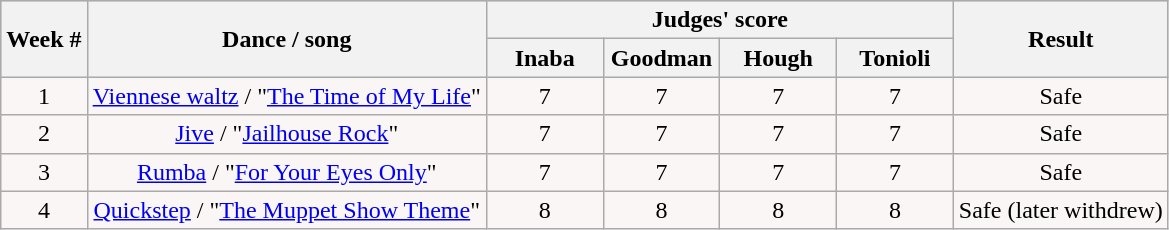<table class="wikitable">
<tr style="text-align: center; background:#ccc;">
<th rowspan="2">Week #</th>
<th rowspan="2">Dance / song</th>
<th colspan="4">Judges' score</th>
<th rowspan="2">Result</th>
</tr>
<tr style="text-align: center; background:#ccc;">
<th style="width:10%;">Inaba</th>
<th style="width:10%;">Goodman</th>
<th style="width:10%;">Hough</th>
<th style="width:10%;">Tonioli</th>
</tr>
<tr>
<td style="text-align: center; background:#faf6f6;">1</td>
<td style="text-align: center; background:#faf6f6;"><a href='#'>Viennese waltz</a> / "<a href='#'>The Time of My Life</a>"</td>
<td style="text-align: center; background:#faf6f6;">7</td>
<td style="text-align: center; background:#faf6f6;">7</td>
<td style="text-align: center; background:#faf6f6;">7</td>
<td style="text-align: center; background:#faf6f6;">7</td>
<td style="text-align: center; background:#faf6f6;">Safe</td>
</tr>
<tr>
<td style="text-align: center; background:#faf6f6;">2</td>
<td style="text-align: center; background:#faf6f6;"><a href='#'>Jive</a> / "<a href='#'>Jailhouse Rock</a>"</td>
<td style="text-align: center; background:#faf6f6;">7</td>
<td style="text-align: center; background:#faf6f6;">7</td>
<td style="text-align: center; background:#faf6f6;">7</td>
<td style="text-align: center; background:#faf6f6;">7</td>
<td style="text-align: center; background:#faf6f6;">Safe</td>
</tr>
<tr>
<td style="text-align: center; background:#faf6f6;">3</td>
<td style="text-align: center; background:#faf6f6;"><a href='#'>Rumba</a> / "<a href='#'>For Your Eyes Only</a>"</td>
<td style="text-align: center; background:#faf6f6;">7</td>
<td style="text-align: center; background:#faf6f6;">7</td>
<td style="text-align: center; background:#faf6f6;">7</td>
<td style="text-align: center; background:#faf6f6;">7</td>
<td style="text-align: center; background:#faf6f6;">Safe</td>
</tr>
<tr>
<td style="text-align: center; background:#faf6f6;">4</td>
<td style="text-align: center; background:#faf6f6;"><a href='#'>Quickstep</a> / "<a href='#'>The Muppet Show Theme</a>"</td>
<td style="text-align: center; background:#faf6f6;">8</td>
<td style="text-align: center; background:#faf6f6;">8</td>
<td style="text-align: center; background:#faf6f6;">8</td>
<td style="text-align: center; background:#faf6f6;">8</td>
<td style="text-align: center; background:#faf6f6;">Safe (later withdrew)</td>
</tr>
</table>
